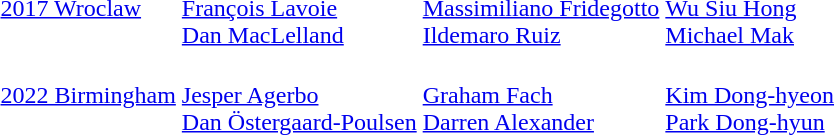<table>
<tr>
<td><a href='#'>2017 Wroclaw</a></td>
<td><br><a href='#'>François Lavoie</a><br><a href='#'>Dan MacLelland</a></td>
<td><br><a href='#'>Massimiliano Fridegotto</a><br><a href='#'>Ildemaro Ruiz</a></td>
<td><br><a href='#'>Wu Siu Hong</a><br><a href='#'>Michael Mak</a></td>
</tr>
<tr>
<td><a href='#'>2022 Birmingham</a></td>
<td><br><a href='#'>Jesper Agerbo</a><br><a href='#'>Dan Östergaard-Poulsen</a></td>
<td><br><a href='#'>Graham Fach</a><br><a href='#'>Darren Alexander</a></td>
<td><br><a href='#'>Kim Dong-hyeon</a><br><a href='#'>Park Dong-hyun</a></td>
</tr>
</table>
